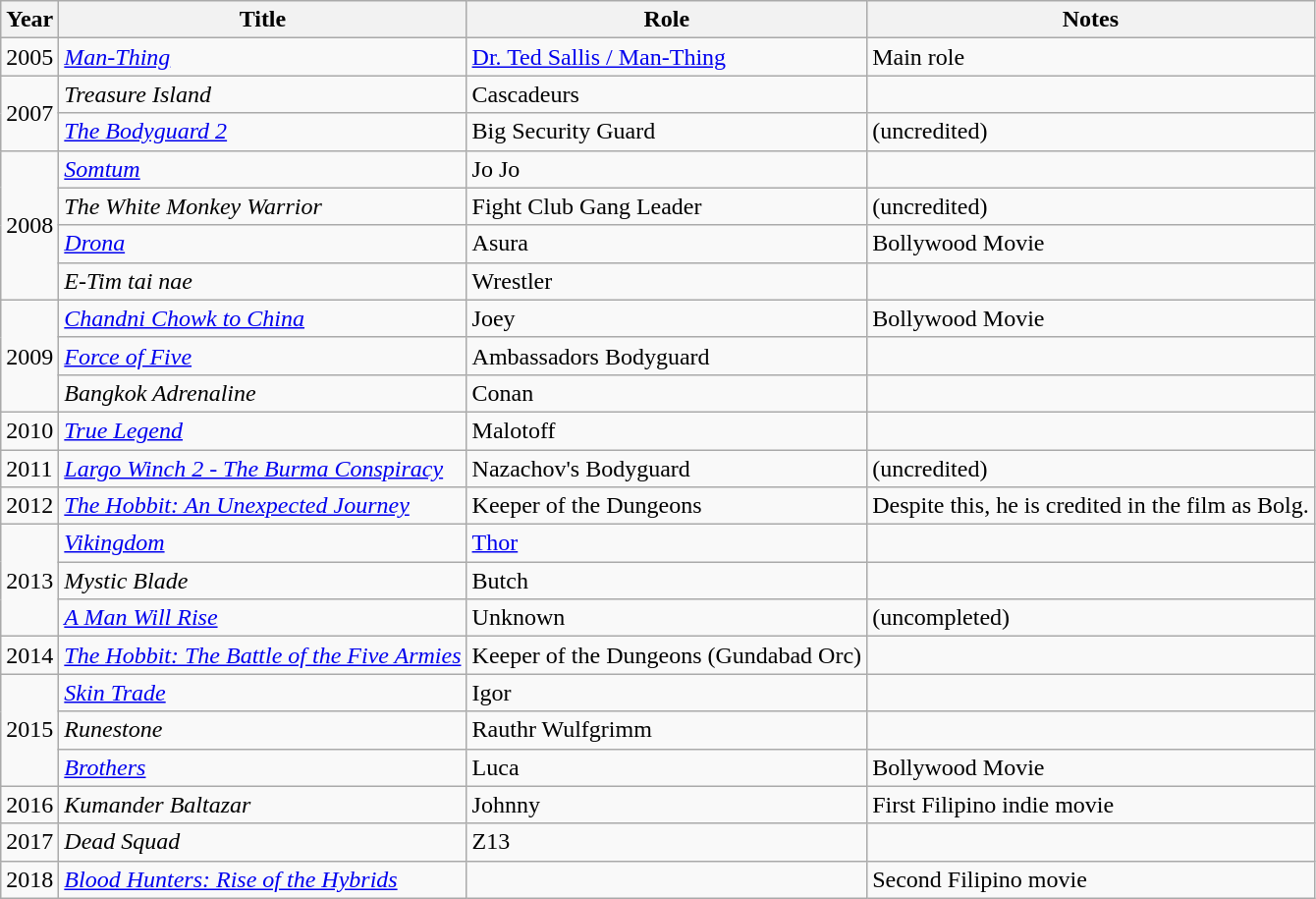<table class="wikitable sortable">
<tr>
<th>Year</th>
<th>Title</th>
<th>Role</th>
<th class="unsortable">Notes</th>
</tr>
<tr>
<td>2005</td>
<td><em><a href='#'>Man-Thing</a></em></td>
<td><a href='#'>Dr. Ted Sallis / Man-Thing</a></td>
<td>Main role</td>
</tr>
<tr>
<td rowspan="2">2007</td>
<td><em>Treasure Island</em></td>
<td>Cascadeurs</td>
<td></td>
</tr>
<tr>
<td><em><a href='#'>The Bodyguard 2</a></em></td>
<td>Big Security Guard</td>
<td>(uncredited)</td>
</tr>
<tr>
<td rowspan="4">2008</td>
<td><em><a href='#'>Somtum</a></em></td>
<td>Jo Jo</td>
<td></td>
</tr>
<tr>
<td><em>The White Monkey Warrior</em></td>
<td>Fight Club Gang Leader</td>
<td>(uncredited)</td>
</tr>
<tr>
<td><em><a href='#'>Drona</a></em></td>
<td>Asura</td>
<td>Bollywood Movie</td>
</tr>
<tr>
<td><em>E-Tim tai nae</em></td>
<td>Wrestler</td>
<td></td>
</tr>
<tr>
<td rowspan="3">2009</td>
<td><em><a href='#'>Chandni Chowk to China</a></em></td>
<td>Joey</td>
<td>Bollywood Movie</td>
</tr>
<tr>
<td><em><a href='#'>Force of Five</a></em></td>
<td>Ambassadors Bodyguard</td>
<td></td>
</tr>
<tr>
<td><em>Bangkok Adrenaline</em></td>
<td>Conan</td>
<td></td>
</tr>
<tr>
<td>2010</td>
<td><em><a href='#'>True Legend</a></em></td>
<td>Malotoff</td>
<td></td>
</tr>
<tr>
<td>2011</td>
<td><em><a href='#'>Largo Winch 2 - The Burma Conspiracy</a></em></td>
<td>Nazachov's Bodyguard</td>
<td>(uncredited)</td>
</tr>
<tr>
<td>2012</td>
<td><em><a href='#'>The Hobbit: An Unexpected Journey</a></em></td>
<td>Keeper of the Dungeons</td>
<td>Despite this, he is credited in the film as Bolg.</td>
</tr>
<tr>
<td rowspan="3">2013</td>
<td><em><a href='#'>Vikingdom</a></em></td>
<td><a href='#'>Thor</a></td>
<td></td>
</tr>
<tr>
<td><em>Mystic Blade</em></td>
<td>Butch</td>
<td></td>
</tr>
<tr>
<td><em><a href='#'>A Man Will Rise</a></em></td>
<td>Unknown</td>
<td>(uncompleted)</td>
</tr>
<tr>
<td>2014</td>
<td><em><a href='#'>The Hobbit: The Battle of the Five Armies</a></em></td>
<td>Keeper of the Dungeons (Gundabad Orc)</td>
<td></td>
</tr>
<tr>
<td rowspan="3">2015</td>
<td><em><a href='#'>Skin Trade</a></em></td>
<td>Igor</td>
<td></td>
</tr>
<tr>
<td><em>Runestone</em></td>
<td>Rauthr Wulfgrimm</td>
<td></td>
</tr>
<tr>
<td><em><a href='#'>Brothers</a></em></td>
<td>Luca</td>
<td>Bollywood Movie</td>
</tr>
<tr>
<td>2016</td>
<td><em>Kumander Baltazar</em></td>
<td>Johnny</td>
<td>First Filipino indie movie</td>
</tr>
<tr>
<td>2017</td>
<td><em>Dead Squad</em></td>
<td>Z13</td>
<td></td>
</tr>
<tr>
<td>2018</td>
<td><em><a href='#'>Blood Hunters: Rise of the Hybrids</a></em></td>
<td></td>
<td>Second Filipino movie</td>
</tr>
</table>
